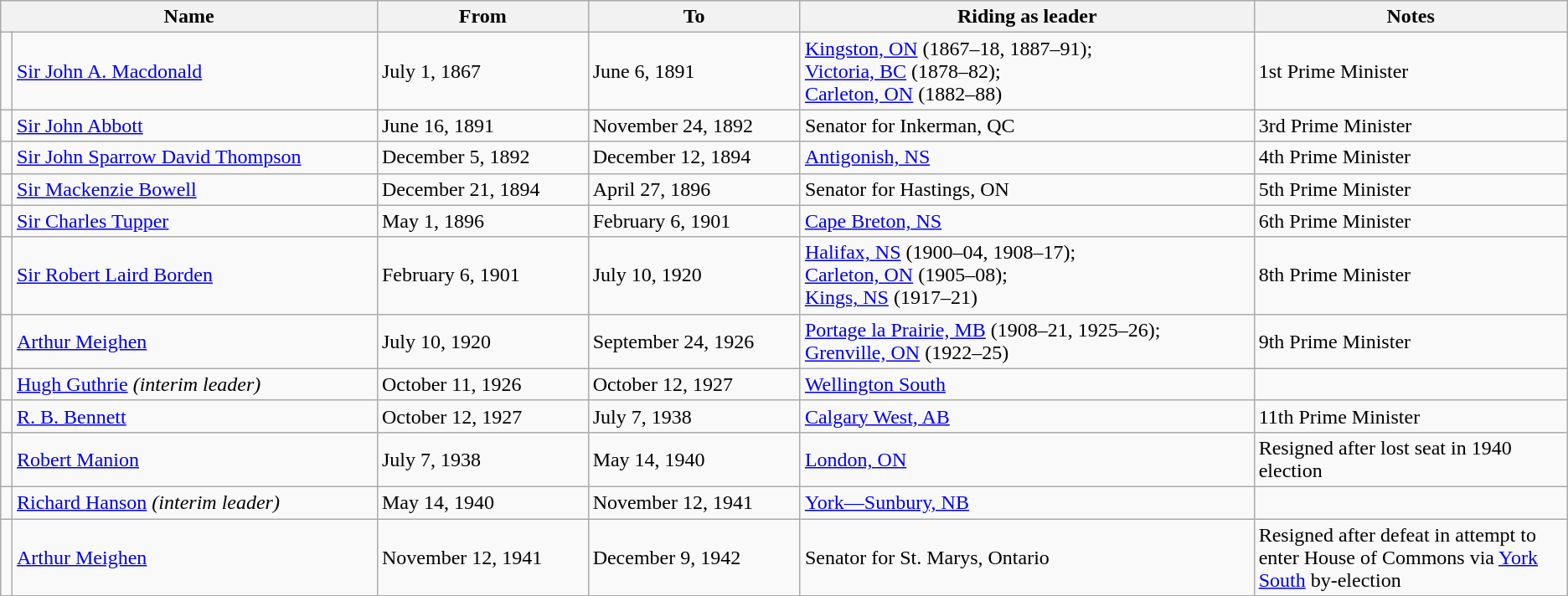<table class="wikitable">
<tr>
<th colspan="2">Name</th>
<th>From</th>
<th>To</th>
<th>Riding as leader</th>
<th width=20%>Notes</th>
</tr>
<tr>
<td></td>
<td><a href='#'>Sir John A. Macdonald</a></td>
<td>July 1, 1867</td>
<td>June 6, 1891</td>
<td><a href='#'>Kingston, ON</a>  (1867–18, 1887–91);<br><a href='#'>Victoria, BC</a> (1878–82);<br><a href='#'>Carleton, ON</a> (1882–88)</td>
<td>1st Prime Minister</td>
</tr>
<tr>
<td></td>
<td><a href='#'>Sir John Abbott</a></td>
<td>June 16, 1891</td>
<td>November 24, 1892</td>
<td>Senator for Inkerman, QC</td>
<td>3rd Prime Minister</td>
</tr>
<tr>
<td></td>
<td><a href='#'>Sir John Sparrow David Thompson</a></td>
<td>December 5, 1892</td>
<td>December 12, 1894</td>
<td><a href='#'>Antigonish, NS</a></td>
<td>4th Prime Minister</td>
</tr>
<tr>
<td></td>
<td><a href='#'>Sir Mackenzie Bowell</a></td>
<td>December 21, 1894</td>
<td>April 27, 1896</td>
<td>Senator for Hastings, ON</td>
<td>5th Prime Minister</td>
</tr>
<tr>
<td></td>
<td><a href='#'>Sir Charles Tupper</a></td>
<td>May 1, 1896</td>
<td>February 6, 1901</td>
<td><a href='#'>Cape Breton, NS</a></td>
<td>6th Prime Minister</td>
</tr>
<tr>
<td></td>
<td><a href='#'>Sir Robert Laird Borden</a></td>
<td>February 6, 1901</td>
<td>July 10, 1920</td>
<td><a href='#'>Halifax, NS</a> (1900–04, 1908–17);<br><a href='#'>Carleton, ON</a> (1905–08);<br><a href='#'>Kings, NS</a> (1917–21)</td>
<td>8th Prime Minister</td>
</tr>
<tr>
<td></td>
<td><a href='#'>Arthur Meighen</a></td>
<td>July 10, 1920</td>
<td>September 24, 1926</td>
<td><a href='#'>Portage la Prairie, MB</a> (1908–21, 1925–26);<br><a href='#'>Grenville, ON</a> (1922–25)</td>
<td>9th Prime Minister</td>
</tr>
<tr>
<td></td>
<td><a href='#'>Hugh Guthrie</a> <em>(interim leader)</em></td>
<td>October 11, 1926</td>
<td>October 12, 1927</td>
<td><a href='#'>Wellington South</a></td>
<td></td>
</tr>
<tr>
<td></td>
<td><a href='#'>R. B. Bennett</a></td>
<td>October 12, 1927</td>
<td>July 7, 1938</td>
<td><a href='#'>Calgary West, AB</a></td>
<td>11th Prime Minister</td>
</tr>
<tr>
<td></td>
<td><a href='#'>Robert Manion</a></td>
<td>July 7, 1938</td>
<td>May 14, 1940</td>
<td><a href='#'>London, ON</a></td>
<td>Resigned after lost seat in 1940 election</td>
</tr>
<tr>
<td></td>
<td><a href='#'>Richard Hanson</a> <em>(interim leader)</em></td>
<td>May 14, 1940</td>
<td>November 12, 1941</td>
<td><a href='#'>York—Sunbury, NB</a></td>
<td></td>
</tr>
<tr>
<td></td>
<td><a href='#'>Arthur Meighen</a></td>
<td>November 12, 1941</td>
<td>December 9, 1942</td>
<td>Senator for St. Marys, Ontario</td>
<td>Resigned after defeat in attempt to enter House of Commons via <a href='#'>York South</a> by-election</td>
</tr>
<tr>
</tr>
</table>
